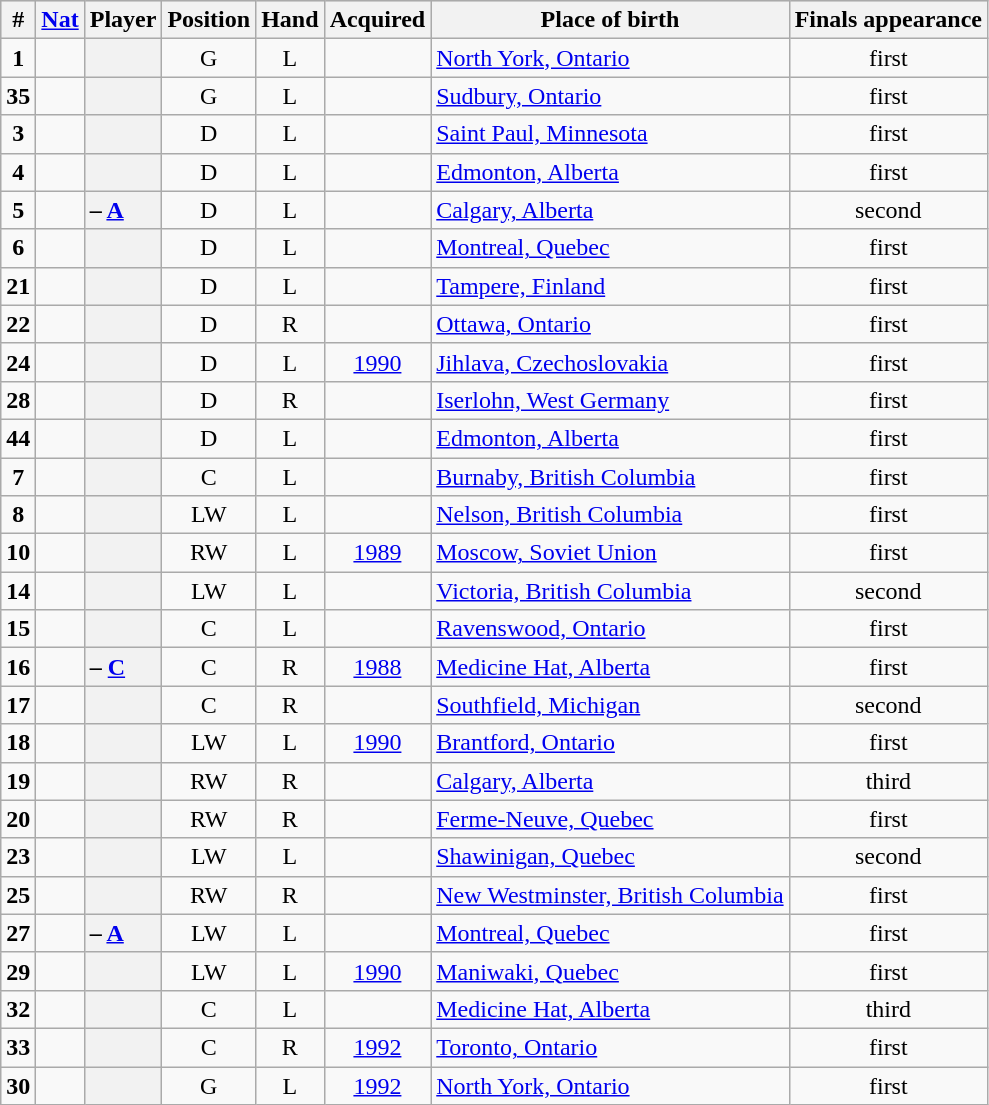<table class="sortable wikitable plainrowheaders" style="text-align:center;">
<tr style="background:#ddd;">
<th scope="col">#</th>
<th scope="col"><a href='#'>Nat</a></th>
<th scope="col">Player</th>
<th scope="col">Position</th>
<th scope="col">Hand</th>
<th scope="col">Acquired</th>
<th scope="col" class="unsortable">Place of birth</th>
<th scope="col" class="unsortable">Finals appearance</th>
</tr>
<tr>
<td><strong>1</strong></td>
<td></td>
<th scope="row" style="text-align:left;"></th>
<td>G</td>
<td>L</td>
<td></td>
<td style="text-align:left;"><a href='#'>North York, Ontario</a></td>
<td>first</td>
</tr>
<tr>
<td><strong>35</strong></td>
<td></td>
<th scope="row" style="text-align:left;"></th>
<td>G</td>
<td>L</td>
<td></td>
<td style="text-align:left;"><a href='#'>Sudbury, Ontario</a></td>
<td>first </td>
</tr>
<tr>
<td><strong>3</strong></td>
<td></td>
<th scope="row" style="text-align:left;"></th>
<td>D</td>
<td>L</td>
<td></td>
<td style="text-align:left;"><a href='#'>Saint Paul, Minnesota</a></td>
<td>first</td>
</tr>
<tr>
<td><strong>4</strong></td>
<td></td>
<th scope="row" style="text-align:left;"></th>
<td>D</td>
<td>L</td>
<td></td>
<td style="text-align:left;"><a href='#'>Edmonton, Alberta</a></td>
<td>first</td>
</tr>
<tr>
<td><strong>5</strong></td>
<td></td>
<th scope="row" style="text-align:left;"> – <strong><a href='#'>A</a></strong></th>
<td>D</td>
<td>L</td>
<td></td>
<td style="text-align:left;"><a href='#'>Calgary, Alberta</a></td>
<td>second </td>
</tr>
<tr>
<td><strong>6</strong></td>
<td></td>
<th scope="row" style="text-align:left;"></th>
<td>D</td>
<td>L</td>
<td></td>
<td style="text-align:left;"><a href='#'>Montreal, Quebec</a></td>
<td>first </td>
</tr>
<tr>
<td><strong>21</strong></td>
<td></td>
<th scope="row" style="text-align:left;"></th>
<td>D</td>
<td>L</td>
<td></td>
<td style="text-align:left;"><a href='#'>Tampere, Finland</a></td>
<td>first</td>
</tr>
<tr>
<td><strong>22</strong></td>
<td></td>
<th scope="row" style="text-align:left;"></th>
<td>D</td>
<td>R</td>
<td></td>
<td style="text-align:left;"><a href='#'>Ottawa, Ontario</a></td>
<td>first</td>
</tr>
<tr>
<td><strong>24</strong></td>
<td></td>
<th scope="row" style="text-align:left;"></th>
<td>D</td>
<td>L</td>
<td><a href='#'>1990</a></td>
<td style="text-align:left;"><a href='#'>Jihlava, Czechoslovakia</a></td>
<td>first </td>
</tr>
<tr>
<td><strong>28</strong></td>
<td></td>
<th scope="row" style="text-align:left;"></th>
<td>D</td>
<td>R</td>
<td></td>
<td style="text-align:left;"><a href='#'>Iserlohn, West Germany</a></td>
<td>first</td>
</tr>
<tr>
<td><strong>44</strong></td>
<td></td>
<th scope="row" style="text-align:left;"></th>
<td>D</td>
<td>L</td>
<td></td>
<td style="text-align:left;"><a href='#'>Edmonton, Alberta</a></td>
<td>first</td>
</tr>
<tr>
<td><strong>7</strong></td>
<td></td>
<th scope="row" style="text-align:left;"></th>
<td>C</td>
<td>L</td>
<td></td>
<td style="text-align:left;"><a href='#'>Burnaby, British Columbia</a></td>
<td>first</td>
</tr>
<tr>
<td><strong>8</strong></td>
<td></td>
<th scope="row" style="text-align:left;"></th>
<td>LW</td>
<td>L</td>
<td></td>
<td style="text-align:left;"><a href='#'>Nelson, British Columbia</a></td>
<td>first</td>
</tr>
<tr>
<td><strong>10</strong></td>
<td></td>
<th scope="row" style="text-align:left;"></th>
<td>RW</td>
<td>L</td>
<td><a href='#'>1989</a></td>
<td style="text-align:left;"><a href='#'>Moscow, Soviet Union</a></td>
<td>first</td>
</tr>
<tr>
<td><strong>14</strong></td>
<td></td>
<th scope="row" style="text-align:left;"></th>
<td>LW</td>
<td>L</td>
<td></td>
<td style="text-align:left;"><a href='#'>Victoria, British Columbia</a></td>
<td>second </td>
</tr>
<tr>
<td><strong>15</strong></td>
<td></td>
<th scope="row" style="text-align:left;"></th>
<td>C</td>
<td>L</td>
<td></td>
<td style="text-align:left;"><a href='#'>Ravenswood, Ontario</a></td>
<td>first</td>
</tr>
<tr>
<td><strong>16</strong></td>
<td></td>
<th scope="row" style="text-align:left;"> – <strong><a href='#'>C</a></strong></th>
<td>C</td>
<td>R</td>
<td><a href='#'>1988</a></td>
<td style="text-align:left;"><a href='#'>Medicine Hat, Alberta</a></td>
<td>first</td>
</tr>
<tr>
<td><strong>17</strong></td>
<td></td>
<th scope="row" style="text-align:left;"></th>
<td>C</td>
<td>R</td>
<td></td>
<td style="text-align:left;"><a href='#'>Southfield, Michigan</a></td>
<td>second </td>
</tr>
<tr>
<td><strong>18</strong></td>
<td></td>
<th scope="row" style="text-align:left;"></th>
<td>LW</td>
<td>L</td>
<td><a href='#'>1990</a></td>
<td style="text-align:left;"><a href='#'>Brantford, Ontario</a></td>
<td>first</td>
</tr>
<tr>
<td><strong>19</strong></td>
<td></td>
<th scope="row" style="text-align:left;"></th>
<td>RW</td>
<td>R</td>
<td></td>
<td style="text-align:left;"><a href='#'>Calgary, Alberta</a></td>
<td>third </td>
</tr>
<tr>
<td><strong>20</strong></td>
<td></td>
<th scope="row" style="text-align:left;"></th>
<td>RW</td>
<td>R</td>
<td></td>
<td style="text-align:left;"><a href='#'>Ferme-Neuve, Quebec</a></td>
<td>first </td>
</tr>
<tr>
<td><strong>23</strong></td>
<td></td>
<th scope="row" style="text-align:left;"></th>
<td>LW</td>
<td>L</td>
<td></td>
<td style="text-align:left;"><a href='#'>Shawinigan, Quebec</a></td>
<td>second </td>
</tr>
<tr>
<td><strong>25</strong></td>
<td></td>
<th scope="row" style="text-align:left;"></th>
<td>RW</td>
<td>R</td>
<td></td>
<td style="text-align:left;"><a href='#'>New Westminster, British Columbia</a></td>
<td>first</td>
</tr>
<tr>
<td><strong>27</strong></td>
<td></td>
<th scope="row" style="text-align:left;"> – <strong><a href='#'>A</a></strong></th>
<td>LW</td>
<td>L</td>
<td></td>
<td style="text-align:left;"><a href='#'>Montreal, Quebec</a></td>
<td>first</td>
</tr>
<tr>
<td><strong>29</strong></td>
<td></td>
<th scope="row" style="text-align:left;"></th>
<td>LW</td>
<td>L</td>
<td><a href='#'>1990</a></td>
<td style="text-align:left;"><a href='#'>Maniwaki, Quebec</a></td>
<td>first </td>
</tr>
<tr>
<td><strong>32</strong></td>
<td></td>
<th scope="row" style="text-align:left;"></th>
<td>C</td>
<td>L</td>
<td></td>
<td style="text-align:left;"><a href='#'>Medicine Hat, Alberta</a></td>
<td>third </td>
</tr>
<tr>
<td><strong>33</strong></td>
<td></td>
<th scope="row" style="text-align:left;"></th>
<td>C</td>
<td>R</td>
<td><a href='#'>1992</a></td>
<td style="text-align:left;"><a href='#'>Toronto, Ontario</a></td>
<td>first </td>
</tr>
<tr>
<td><strong>30</strong></td>
<td></td>
<th scope="row" style="text-align:left;"></th>
<td>G</td>
<td>L</td>
<td><a href='#'>1992</a></td>
<td style="text-align:left;"><a href='#'>North York, Ontario</a></td>
<td>first </td>
</tr>
</table>
